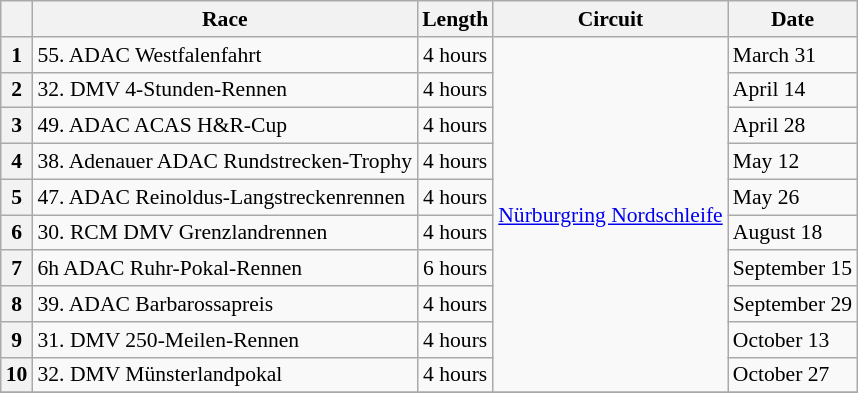<table class="wikitable" style="font-size: 90%;">
<tr>
<th></th>
<th>Race</th>
<th>Length</th>
<th>Circuit</th>
<th>Date</th>
</tr>
<tr>
<th>1</th>
<td>55. ADAC Westfalenfahrt</td>
<td align=center>4 hours</td>
<td rowspan=10> <a href='#'>Nürburgring Nordschleife</a></td>
<td>March 31</td>
</tr>
<tr>
<th>2</th>
<td>32. DMV 4-Stunden-Rennen</td>
<td align=center>4 hours</td>
<td>April 14</td>
</tr>
<tr>
<th>3</th>
<td>49. ADAC ACAS H&R-Cup</td>
<td align=center>4 hours</td>
<td>April 28</td>
</tr>
<tr>
<th>4</th>
<td>38. Adenauer ADAC Rundstrecken-Trophy</td>
<td align=center>4 hours</td>
<td>May 12</td>
</tr>
<tr>
<th>5</th>
<td>47. ADAC Reinoldus-Langstreckenrennen</td>
<td align=center>4 hours</td>
<td>May 26</td>
</tr>
<tr>
<th>6</th>
<td>30. RCM DMV Grenzlandrennen</td>
<td align=center>4 hours</td>
<td>August 18</td>
</tr>
<tr>
<th>7</th>
<td>6h ADAC Ruhr-Pokal-Rennen</td>
<td align=center>6 hours</td>
<td>September 15</td>
</tr>
<tr>
<th>8</th>
<td>39. ADAC Barbarossapreis</td>
<td align=center>4 hours</td>
<td>September 29</td>
</tr>
<tr>
<th>9</th>
<td>31. DMV 250-Meilen-Rennen</td>
<td align=center>4 hours</td>
<td>October 13</td>
</tr>
<tr>
<th>10</th>
<td>32. DMV Münsterlandpokal</td>
<td align=center>4 hours</td>
<td>October 27</td>
</tr>
<tr>
</tr>
</table>
